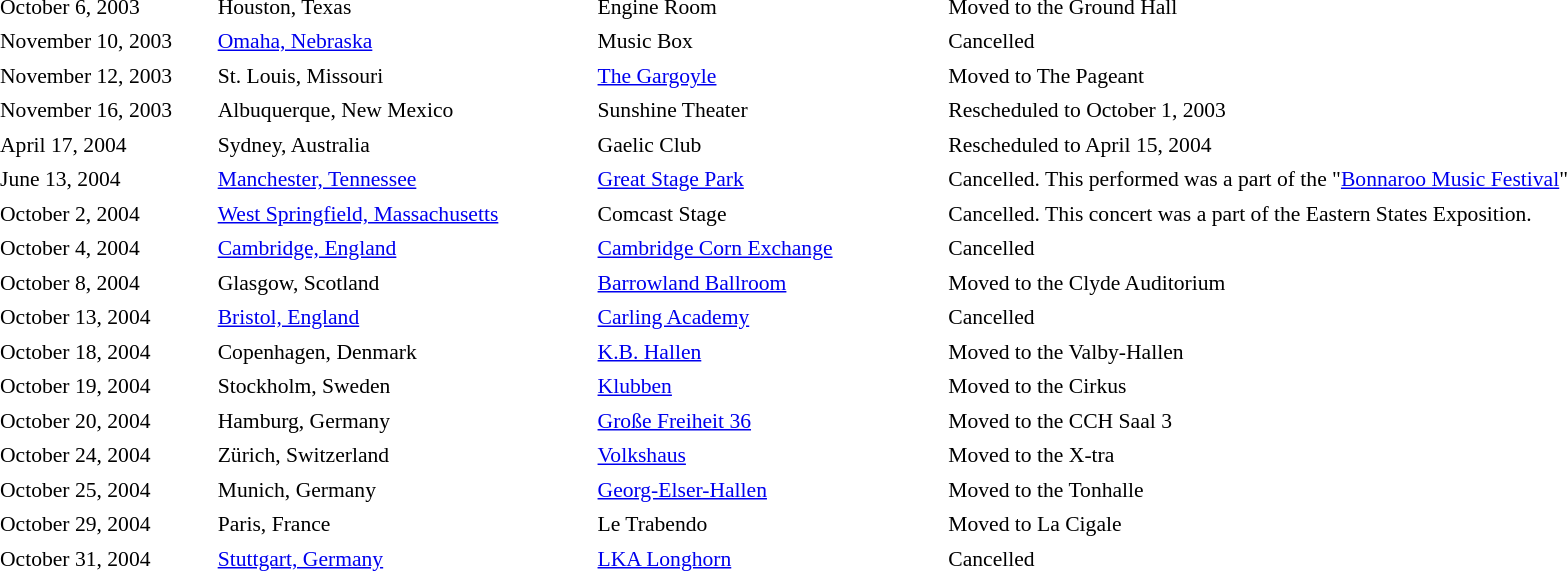<table cellpadding="2" style="border:0 solid darkgrey; font-size:90%">
<tr>
<th style="width:150px;"></th>
<th style="width:270px;"></th>
<th style="width:250px;"></th>
<th style="width:700px;"></th>
</tr>
<tr border="0">
</tr>
<tr>
<td>October 6, 2003</td>
<td>Houston, Texas</td>
<td>Engine Room</td>
<td>Moved to the Ground Hall</td>
</tr>
<tr>
<td>November 10, 2003</td>
<td><a href='#'>Omaha, Nebraska</a></td>
<td>Music Box</td>
<td>Cancelled</td>
</tr>
<tr>
<td>November 12, 2003</td>
<td>St. Louis, Missouri</td>
<td><a href='#'>The Gargoyle</a></td>
<td>Moved to The Pageant</td>
</tr>
<tr>
<td>November 16, 2003</td>
<td>Albuquerque, New Mexico</td>
<td>Sunshine Theater</td>
<td>Rescheduled to October 1, 2003</td>
</tr>
<tr>
<td>April 17, 2004</td>
<td>Sydney, Australia</td>
<td>Gaelic Club</td>
<td>Rescheduled to April 15, 2004</td>
</tr>
<tr>
<td>June 13, 2004</td>
<td><a href='#'>Manchester, Tennessee</a></td>
<td><a href='#'>Great Stage Park</a></td>
<td>Cancelled. This performed was a part of the "<a href='#'>Bonnaroo Music Festival</a>"</td>
</tr>
<tr>
<td>October 2, 2004</td>
<td><a href='#'>West Springfield, Massachusetts</a></td>
<td>Comcast Stage</td>
<td>Cancelled. This concert was a part of the Eastern States Exposition.</td>
</tr>
<tr>
<td>October 4, 2004</td>
<td><a href='#'>Cambridge, England</a></td>
<td><a href='#'>Cambridge Corn Exchange</a></td>
<td>Cancelled</td>
</tr>
<tr>
<td>October 8, 2004</td>
<td>Glasgow, Scotland</td>
<td><a href='#'>Barrowland Ballroom</a></td>
<td>Moved to the Clyde Auditorium</td>
</tr>
<tr>
<td>October 13, 2004</td>
<td><a href='#'>Bristol, England</a></td>
<td><a href='#'>Carling Academy</a></td>
<td>Cancelled</td>
</tr>
<tr>
<td>October 18, 2004</td>
<td>Copenhagen, Denmark</td>
<td><a href='#'>K.B. Hallen</a></td>
<td>Moved to the Valby-Hallen</td>
</tr>
<tr>
<td>October 19, 2004</td>
<td>Stockholm, Sweden</td>
<td><a href='#'>Klubben</a></td>
<td>Moved to the Cirkus</td>
</tr>
<tr>
<td>October 20, 2004</td>
<td>Hamburg, Germany</td>
<td><a href='#'>Große Freiheit 36</a></td>
<td>Moved to the CCH Saal 3</td>
</tr>
<tr>
<td>October 24, 2004</td>
<td>Zürich, Switzerland</td>
<td><a href='#'>Volkshaus</a></td>
<td>Moved to the X-tra</td>
</tr>
<tr>
<td>October 25, 2004</td>
<td>Munich, Germany</td>
<td><a href='#'>Georg-Elser-Hallen</a></td>
<td>Moved to the Tonhalle</td>
</tr>
<tr>
<td>October 29, 2004</td>
<td>Paris, France</td>
<td>Le Trabendo</td>
<td>Moved to La Cigale</td>
</tr>
<tr>
<td>October 31, 2004</td>
<td><a href='#'>Stuttgart, Germany</a></td>
<td><a href='#'>LKA Longhorn</a></td>
<td>Cancelled</td>
</tr>
<tr>
</tr>
</table>
